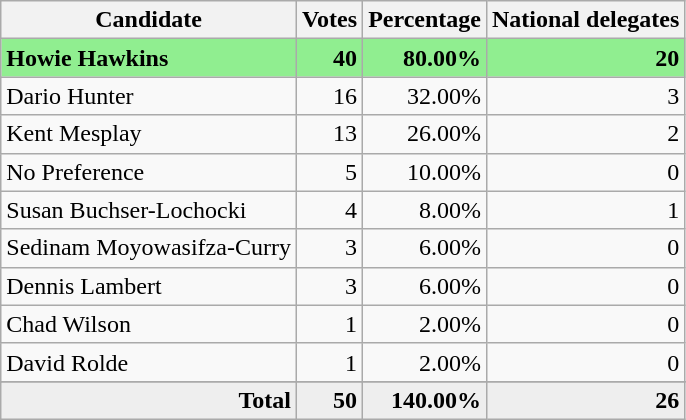<table class="wikitable" style="text-align:right;">
<tr>
<th>Candidate</th>
<th>Votes </th>
<th>Percentage</th>
<th>National delegates</th>
</tr>
<tr style="background:lightgreen;">
<td style="text-align:left;"><strong>Howie Hawkins</strong></td>
<td><strong>40</strong></td>
<td><strong>80.00%</strong></td>
<td><strong>20</strong></td>
</tr>
<tr>
<td style="text-align:left;">Dario Hunter</td>
<td>16</td>
<td>32.00%</td>
<td>3</td>
</tr>
<tr>
<td style="text-align:left;">Kent Mesplay</td>
<td>13</td>
<td>26.00%</td>
<td>2</td>
</tr>
<tr>
<td style="text-align:left;">No Preference</td>
<td>5</td>
<td>10.00%</td>
<td>0</td>
</tr>
<tr>
<td style="text-align:left;">Susan Buchser-Lochocki</td>
<td>4</td>
<td>8.00%</td>
<td>1</td>
</tr>
<tr>
<td style="text-align:left;">Sedinam Moyowasifza-Curry</td>
<td>3</td>
<td>6.00%</td>
<td>0</td>
</tr>
<tr>
<td style="text-align:left;">Dennis Lambert</td>
<td>3</td>
<td>6.00%</td>
<td>0</td>
</tr>
<tr>
<td style="text-align:left;">Chad Wilson</td>
<td>1</td>
<td>2.00%</td>
<td>0</td>
</tr>
<tr>
<td style="text-align:left;">David Rolde</td>
<td>1</td>
<td>2.00%</td>
<td>0</td>
</tr>
<tr>
</tr>
<tr style="background:#eee;">
<td style="margin-right:0.50px"><strong>Total</strong></td>
<td style="margin-right:0.50px"><strong>50</strong></td>
<td style="margin-right:0.50px"><strong>140.00%</strong></td>
<td style="margin-right:0.50px"><strong>26</strong></td>
</tr>
</table>
